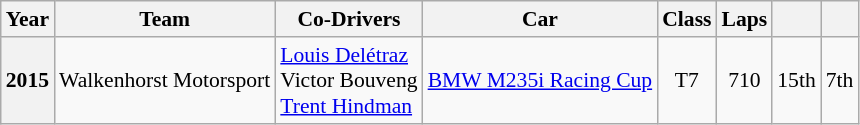<table class="wikitable" style="font-size:90%">
<tr>
<th>Year</th>
<th>Team</th>
<th>Co-Drivers</th>
<th>Car</th>
<th>Class</th>
<th>Laps</th>
<th></th>
<th></th>
</tr>
<tr align="center">
<th>2015</th>
<td align=left> Walkenhorst Motorsport</td>
<td align=left> <a href='#'>Louis Delétraz</a><br> Victor Bouveng<br> <a href='#'>Trent Hindman</a></td>
<td align=left><a href='#'>BMW M235i Racing Cup</a></td>
<td>T7</td>
<td>710</td>
<td>15th</td>
<td>7th</td>
</tr>
</table>
